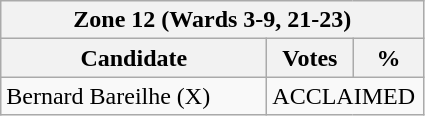<table class="wikitable">
<tr>
<th colspan="3">Zone 12 (Wards 3-9, 21-23)</th>
</tr>
<tr>
<th style="width: 170px">Candidate</th>
<th style="width: 50px">Votes</th>
<th style="width: 40px">%</th>
</tr>
<tr>
<td>Bernard Bareilhe (X)</td>
<td colspan="2">ACCLAIMED</td>
</tr>
</table>
